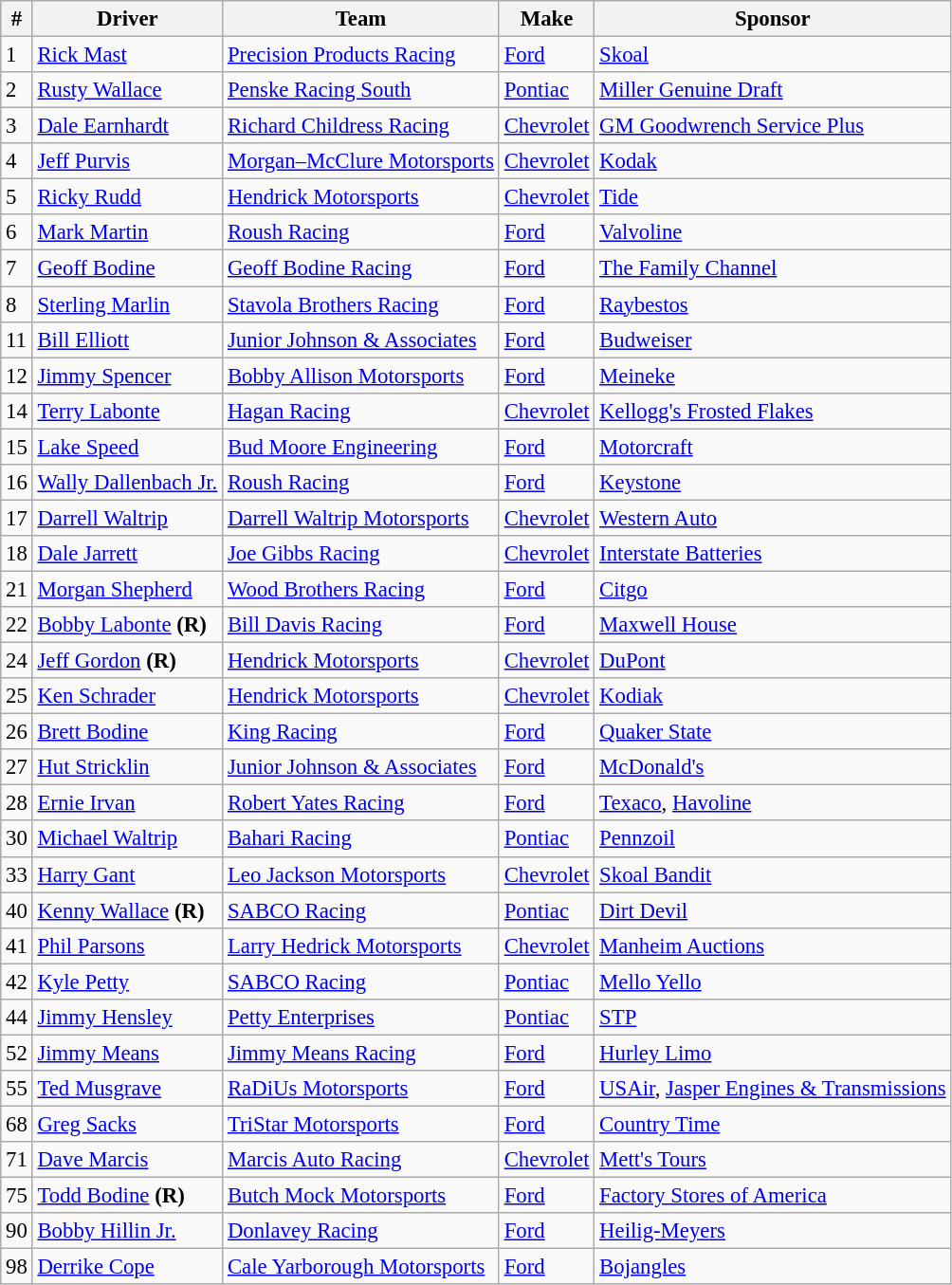<table class="wikitable" style="font-size:95%">
<tr>
<th>#</th>
<th>Driver</th>
<th>Team</th>
<th>Make</th>
<th>Sponsor</th>
</tr>
<tr>
<td>1</td>
<td><a href='#'>Rick Mast</a></td>
<td><a href='#'>Precision Products Racing</a></td>
<td><a href='#'>Ford</a></td>
<td><a href='#'>Skoal</a></td>
</tr>
<tr>
<td>2</td>
<td><a href='#'>Rusty Wallace</a></td>
<td><a href='#'>Penske Racing South</a></td>
<td><a href='#'>Pontiac</a></td>
<td><a href='#'>Miller Genuine Draft</a></td>
</tr>
<tr>
<td>3</td>
<td><a href='#'>Dale Earnhardt</a></td>
<td><a href='#'>Richard Childress Racing</a></td>
<td><a href='#'>Chevrolet</a></td>
<td><a href='#'>GM Goodwrench Service Plus</a></td>
</tr>
<tr>
<td>4</td>
<td><a href='#'>Jeff Purvis</a></td>
<td><a href='#'>Morgan–McClure Motorsports</a></td>
<td><a href='#'>Chevrolet</a></td>
<td><a href='#'>Kodak</a></td>
</tr>
<tr>
<td>5</td>
<td><a href='#'>Ricky Rudd</a></td>
<td><a href='#'>Hendrick Motorsports</a></td>
<td><a href='#'>Chevrolet</a></td>
<td><a href='#'>Tide</a></td>
</tr>
<tr>
<td>6</td>
<td><a href='#'>Mark Martin</a></td>
<td><a href='#'>Roush Racing</a></td>
<td><a href='#'>Ford</a></td>
<td><a href='#'>Valvoline</a></td>
</tr>
<tr>
<td>7</td>
<td><a href='#'>Geoff Bodine</a></td>
<td><a href='#'>Geoff Bodine Racing</a></td>
<td><a href='#'>Ford</a></td>
<td><a href='#'>The Family Channel</a></td>
</tr>
<tr>
<td>8</td>
<td><a href='#'>Sterling Marlin</a></td>
<td><a href='#'>Stavola Brothers Racing</a></td>
<td><a href='#'>Ford</a></td>
<td><a href='#'>Raybestos</a></td>
</tr>
<tr>
<td>11</td>
<td><a href='#'>Bill Elliott</a></td>
<td><a href='#'>Junior Johnson & Associates</a></td>
<td><a href='#'>Ford</a></td>
<td><a href='#'>Budweiser</a></td>
</tr>
<tr>
<td>12</td>
<td><a href='#'>Jimmy Spencer</a></td>
<td><a href='#'>Bobby Allison Motorsports</a></td>
<td><a href='#'>Ford</a></td>
<td><a href='#'>Meineke</a></td>
</tr>
<tr>
<td>14</td>
<td><a href='#'>Terry Labonte</a></td>
<td><a href='#'>Hagan Racing</a></td>
<td><a href='#'>Chevrolet</a></td>
<td><a href='#'>Kellogg's Frosted Flakes</a></td>
</tr>
<tr>
<td>15</td>
<td><a href='#'>Lake Speed</a></td>
<td><a href='#'>Bud Moore Engineering</a></td>
<td><a href='#'>Ford</a></td>
<td><a href='#'>Motorcraft</a></td>
</tr>
<tr>
<td>16</td>
<td><a href='#'>Wally Dallenbach Jr.</a></td>
<td><a href='#'>Roush Racing</a></td>
<td><a href='#'>Ford</a></td>
<td><a href='#'>Keystone</a></td>
</tr>
<tr>
<td>17</td>
<td><a href='#'>Darrell Waltrip</a></td>
<td><a href='#'>Darrell Waltrip Motorsports</a></td>
<td><a href='#'>Chevrolet</a></td>
<td><a href='#'>Western Auto</a></td>
</tr>
<tr>
<td>18</td>
<td><a href='#'>Dale Jarrett</a></td>
<td><a href='#'>Joe Gibbs Racing</a></td>
<td><a href='#'>Chevrolet</a></td>
<td><a href='#'>Interstate Batteries</a></td>
</tr>
<tr>
<td>21</td>
<td><a href='#'>Morgan Shepherd</a></td>
<td><a href='#'>Wood Brothers Racing</a></td>
<td><a href='#'>Ford</a></td>
<td><a href='#'>Citgo</a></td>
</tr>
<tr>
<td>22</td>
<td><a href='#'>Bobby Labonte</a> <strong>(R)</strong></td>
<td><a href='#'>Bill Davis Racing</a></td>
<td><a href='#'>Ford</a></td>
<td><a href='#'>Maxwell House</a></td>
</tr>
<tr>
<td>24</td>
<td><a href='#'>Jeff Gordon</a> <strong>(R)</strong></td>
<td><a href='#'>Hendrick Motorsports</a></td>
<td><a href='#'>Chevrolet</a></td>
<td><a href='#'>DuPont</a></td>
</tr>
<tr>
<td>25</td>
<td><a href='#'>Ken Schrader</a></td>
<td><a href='#'>Hendrick Motorsports</a></td>
<td><a href='#'>Chevrolet</a></td>
<td><a href='#'>Kodiak</a></td>
</tr>
<tr>
<td>26</td>
<td><a href='#'>Brett Bodine</a></td>
<td><a href='#'>King Racing</a></td>
<td><a href='#'>Ford</a></td>
<td><a href='#'>Quaker State</a></td>
</tr>
<tr>
<td>27</td>
<td><a href='#'>Hut Stricklin</a></td>
<td><a href='#'>Junior Johnson & Associates</a></td>
<td><a href='#'>Ford</a></td>
<td><a href='#'>McDonald's</a></td>
</tr>
<tr>
<td>28</td>
<td><a href='#'>Ernie Irvan</a></td>
<td><a href='#'>Robert Yates Racing</a></td>
<td><a href='#'>Ford</a></td>
<td><a href='#'>Texaco</a>, <a href='#'>Havoline</a></td>
</tr>
<tr>
<td>30</td>
<td><a href='#'>Michael Waltrip</a></td>
<td><a href='#'>Bahari Racing</a></td>
<td><a href='#'>Pontiac</a></td>
<td><a href='#'>Pennzoil</a></td>
</tr>
<tr>
<td>33</td>
<td><a href='#'>Harry Gant</a></td>
<td><a href='#'>Leo Jackson Motorsports</a></td>
<td><a href='#'>Chevrolet</a></td>
<td><a href='#'>Skoal Bandit</a></td>
</tr>
<tr>
<td>40</td>
<td><a href='#'>Kenny Wallace</a> <strong>(R)</strong></td>
<td><a href='#'>SABCO Racing</a></td>
<td><a href='#'>Pontiac</a></td>
<td><a href='#'>Dirt Devil</a></td>
</tr>
<tr>
<td>41</td>
<td><a href='#'>Phil Parsons</a></td>
<td><a href='#'>Larry Hedrick Motorsports</a></td>
<td><a href='#'>Chevrolet</a></td>
<td><a href='#'>Manheim Auctions</a></td>
</tr>
<tr>
<td>42</td>
<td><a href='#'>Kyle Petty</a></td>
<td><a href='#'>SABCO Racing</a></td>
<td><a href='#'>Pontiac</a></td>
<td><a href='#'>Mello Yello</a></td>
</tr>
<tr>
<td>44</td>
<td><a href='#'>Jimmy Hensley</a></td>
<td><a href='#'>Petty Enterprises</a></td>
<td><a href='#'>Pontiac</a></td>
<td><a href='#'>STP</a></td>
</tr>
<tr>
<td>52</td>
<td><a href='#'>Jimmy Means</a></td>
<td><a href='#'>Jimmy Means Racing</a></td>
<td><a href='#'>Ford</a></td>
<td><a href='#'>Hurley Limo</a></td>
</tr>
<tr>
<td>55</td>
<td><a href='#'>Ted Musgrave</a></td>
<td><a href='#'>RaDiUs Motorsports</a></td>
<td><a href='#'>Ford</a></td>
<td><a href='#'>USAir</a>, <a href='#'>Jasper Engines & Transmissions</a></td>
</tr>
<tr>
<td>68</td>
<td><a href='#'>Greg Sacks</a></td>
<td><a href='#'>TriStar Motorsports</a></td>
<td><a href='#'>Ford</a></td>
<td><a href='#'>Country Time</a></td>
</tr>
<tr>
<td>71</td>
<td><a href='#'>Dave Marcis</a></td>
<td><a href='#'>Marcis Auto Racing</a></td>
<td><a href='#'>Chevrolet</a></td>
<td><a href='#'>Mett's Tours</a></td>
</tr>
<tr>
<td>75</td>
<td><a href='#'>Todd Bodine</a> <strong>(R)</strong></td>
<td><a href='#'>Butch Mock Motorsports</a></td>
<td><a href='#'>Ford</a></td>
<td><a href='#'>Factory Stores of America</a></td>
</tr>
<tr>
<td>90</td>
<td><a href='#'>Bobby Hillin Jr.</a></td>
<td><a href='#'>Donlavey Racing</a></td>
<td><a href='#'>Ford</a></td>
<td><a href='#'>Heilig-Meyers</a></td>
</tr>
<tr>
<td>98</td>
<td><a href='#'>Derrike Cope</a></td>
<td><a href='#'>Cale Yarborough Motorsports</a></td>
<td><a href='#'>Ford</a></td>
<td><a href='#'>Bojangles</a></td>
</tr>
</table>
